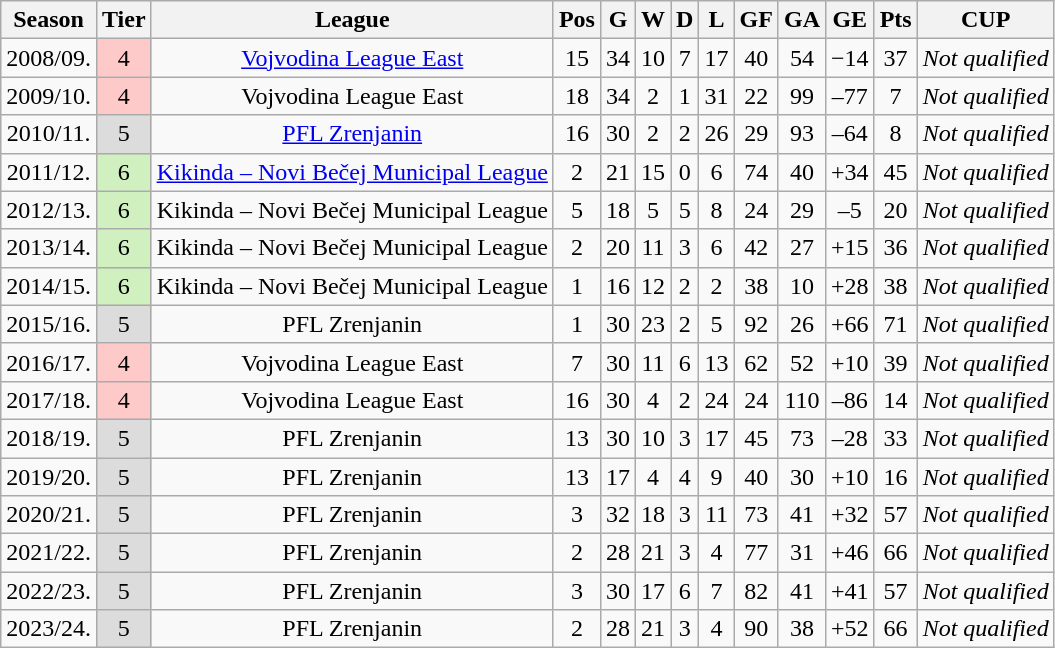<table class="wikitable" style="text-align: center;">
<tr>
<th>Season</th>
<th>Tier</th>
<th>League</th>
<th>Pos</th>
<th>G</th>
<th>W</th>
<th>D</th>
<th>L</th>
<th>GF</th>
<th>GA</th>
<th>GE</th>
<th>Pts</th>
<th>CUP</th>
</tr>
<tr>
<td>2008/09.</td>
<td style="background:#FEC9C9">4</td>
<td><a href='#'>Vojvodina League East</a></td>
<td>15</td>
<td>34</td>
<td>10</td>
<td>7</td>
<td>17</td>
<td>40</td>
<td>54</td>
<td>−14</td>
<td>37</td>
<td><em>Not qualified</em></td>
</tr>
<tr>
<td>2009/10.</td>
<td style="background:#FEC9C9">4</td>
<td>Vojvodina League East</td>
<td>18</td>
<td>34</td>
<td>2</td>
<td>1</td>
<td>31</td>
<td>22</td>
<td>99</td>
<td>–77</td>
<td>7</td>
<td><em>Not qualified</em></td>
</tr>
<tr>
<td>2010/11.</td>
<td style="background:#DCDCDC">5</td>
<td><a href='#'>PFL Zrenjanin</a></td>
<td>16</td>
<td>30</td>
<td>2</td>
<td>2</td>
<td>26</td>
<td>29</td>
<td>93</td>
<td>–64</td>
<td>8</td>
<td><em>Not qualified</em></td>
</tr>
<tr>
<td>2011/12.</td>
<td style="background:#D0F0C0">6</td>
<td><a href='#'>Kikinda – Novi Bečej Municipal League</a></td>
<td>2</td>
<td>21</td>
<td>15</td>
<td>0</td>
<td>6</td>
<td>74</td>
<td>40</td>
<td>+34</td>
<td>45</td>
<td><em>Not qualified</em></td>
</tr>
<tr>
<td>2012/13.</td>
<td style="background:#D0F0C0">6</td>
<td>Kikinda – Novi Bečej Municipal League</td>
<td>5</td>
<td>18</td>
<td>5</td>
<td>5</td>
<td>8</td>
<td>24</td>
<td>29</td>
<td>–5</td>
<td>20</td>
<td><em>Not qualified</em></td>
</tr>
<tr>
<td>2013/14.</td>
<td style="background:#D0F0C0">6</td>
<td>Kikinda – Novi Bečej Municipal League</td>
<td>2</td>
<td>20</td>
<td>11</td>
<td>3</td>
<td>6</td>
<td>42</td>
<td>27</td>
<td>+15</td>
<td>36</td>
<td><em>Not qualified</em></td>
</tr>
<tr>
<td>2014/15.</td>
<td style="background:#D0F0C0">6</td>
<td>Kikinda – Novi Bečej Municipal League</td>
<td>1</td>
<td>16</td>
<td>12</td>
<td>2</td>
<td>2</td>
<td>38</td>
<td>10</td>
<td>+28</td>
<td>38</td>
<td><em>Not qualified</em></td>
</tr>
<tr>
<td>2015/16.</td>
<td style="background:#DCDCDC">5</td>
<td>PFL Zrenjanin</td>
<td>1</td>
<td>30</td>
<td>23</td>
<td>2</td>
<td>5</td>
<td>92</td>
<td>26</td>
<td>+66</td>
<td>71</td>
<td><em>Not qualified</em></td>
</tr>
<tr>
<td>2016/17.</td>
<td style="background:#FEC9C9">4</td>
<td>Vojvodina League East</td>
<td>7</td>
<td>30</td>
<td>11</td>
<td>6</td>
<td>13</td>
<td>62</td>
<td>52</td>
<td>+10</td>
<td>39</td>
<td><em>Not qualified</em></td>
</tr>
<tr>
<td>2017/18.</td>
<td style="background:#FEC9C9">4</td>
<td>Vojvodina League East</td>
<td>16</td>
<td>30</td>
<td>4</td>
<td>2</td>
<td>24</td>
<td>24</td>
<td>110</td>
<td>–86</td>
<td>14</td>
<td><em>Not qualified</em></td>
</tr>
<tr>
<td>2018/19.</td>
<td style="background:#DCDCDC">5</td>
<td>PFL Zrenjanin</td>
<td>13</td>
<td>30</td>
<td>10</td>
<td>3</td>
<td>17</td>
<td>45</td>
<td>73</td>
<td>–28</td>
<td>33</td>
<td><em>Not qualified</em></td>
</tr>
<tr>
<td>2019/20.</td>
<td style="background:#DCDCDC">5</td>
<td>PFL Zrenjanin</td>
<td>13</td>
<td>17</td>
<td>4</td>
<td>4</td>
<td>9</td>
<td>40</td>
<td>30</td>
<td>+10</td>
<td>16</td>
<td><em>Not qualified</em></td>
</tr>
<tr>
<td>2020/21.</td>
<td style="background:#DCDCDC">5</td>
<td>PFL Zrenjanin</td>
<td>3</td>
<td>32</td>
<td>18</td>
<td>3</td>
<td>11</td>
<td>73</td>
<td>41</td>
<td>+32</td>
<td>57</td>
<td><em>Not qualified</em></td>
</tr>
<tr>
<td>2021/22.</td>
<td style="background:#DCDCDC">5</td>
<td>PFL Zrenjanin</td>
<td>2</td>
<td>28</td>
<td>21</td>
<td>3</td>
<td>4</td>
<td>77</td>
<td>31</td>
<td>+46</td>
<td>66</td>
<td><em>Not qualified</em></td>
</tr>
<tr>
<td>2022/23.</td>
<td style="background:#DCDCDC">5</td>
<td>PFL Zrenjanin</td>
<td>3</td>
<td>30</td>
<td>17</td>
<td>6</td>
<td>7</td>
<td>82</td>
<td>41</td>
<td>+41</td>
<td>57</td>
<td><em>Not qualified</em></td>
</tr>
<tr>
<td>2023/24.</td>
<td style="background:#DCDCDC">5</td>
<td>PFL Zrenjanin</td>
<td>2</td>
<td>28</td>
<td>21</td>
<td>3</td>
<td>4</td>
<td>90</td>
<td>38</td>
<td>+52</td>
<td>66</td>
<td><em>Not qualified</em></td>
</tr>
</table>
